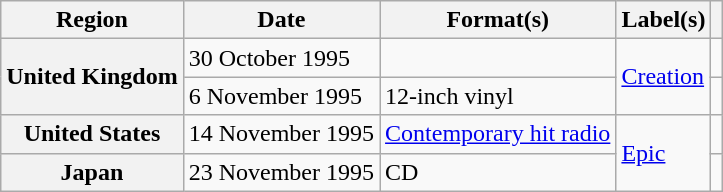<table class="wikitable plainrowheaders">
<tr>
<th scope="col">Region</th>
<th scope="col">Date</th>
<th scope="col">Format(s)</th>
<th scope="col">Label(s)</th>
<th scope="col"></th>
</tr>
<tr>
<th scope="row" rowspan="2">United Kingdom</th>
<td>30 October 1995</td>
<td></td>
<td rowspan="2"><a href='#'>Creation</a></td>
<td align="center"></td>
</tr>
<tr>
<td>6 November 1995</td>
<td>12-inch vinyl</td>
<td align="center"></td>
</tr>
<tr>
<th scope="row">United States</th>
<td>14 November 1995</td>
<td><a href='#'>Contemporary hit radio</a></td>
<td rowspan="2"><a href='#'>Epic</a></td>
<td align="center"></td>
</tr>
<tr>
<th scope="row">Japan</th>
<td>23 November 1995</td>
<td>CD</td>
<td align="center"></td>
</tr>
</table>
